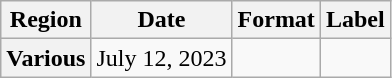<table class="wikitable plainrowheaders">
<tr>
<th scope="col">Region</th>
<th scope="col">Date</th>
<th scope="col">Format</th>
<th scope="col">Label</th>
</tr>
<tr>
<th scope="row">Various</th>
<td>July 12, 2023</td>
<td></td>
<td></td>
</tr>
</table>
